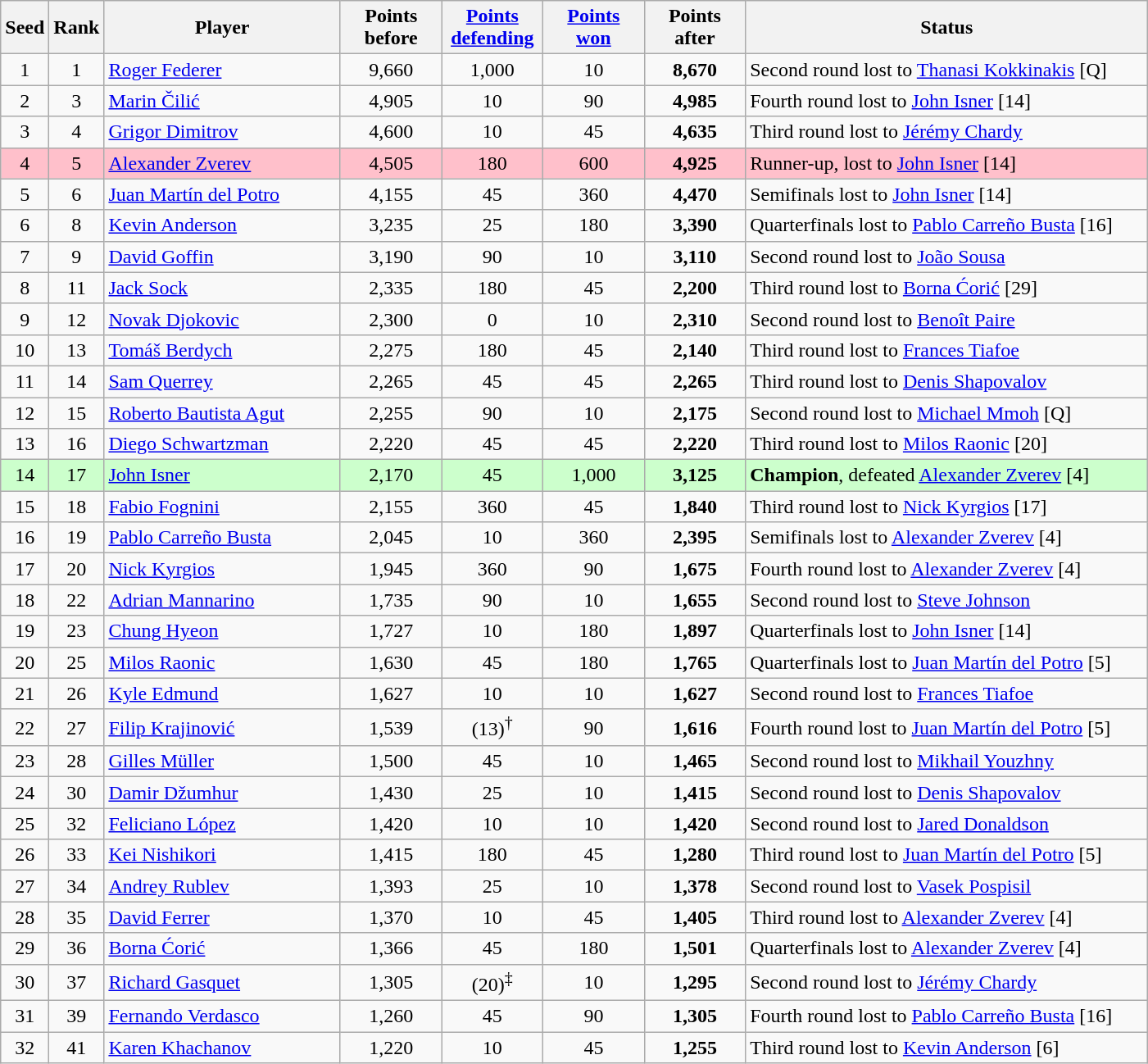<table class="wikitable sortable">
<tr>
<th style="width:30px;">Seed</th>
<th style="width:30px;">Rank</th>
<th style="width:185px;">Player</th>
<th style="width:75px;">Points before</th>
<th style="width:75px;"><a href='#'>Points defending</a></th>
<th style="width:75px;"><a href='#'>Points won</a></th>
<th style="width:75px;">Points after</th>
<th style="width:320px;">Status</th>
</tr>
<tr>
<td style="text-align:center;">1</td>
<td style="text-align:center;">1</td>
<td> <a href='#'>Roger Federer</a></td>
<td style="text-align:center;">9,660</td>
<td style="text-align:center;">1,000</td>
<td style="text-align:center;">10</td>
<td style="text-align:center;"><strong>8,670</strong></td>
<td>Second round lost to  <a href='#'>Thanasi Kokkinakis</a> [Q]</td>
</tr>
<tr>
<td style="text-align:center;">2</td>
<td style="text-align:center;">3</td>
<td> <a href='#'>Marin Čilić</a></td>
<td style="text-align:center;">4,905</td>
<td style="text-align:center;">10</td>
<td style="text-align:center;">90</td>
<td style="text-align:center;"><strong>4,985</strong></td>
<td>Fourth round lost to  <a href='#'>John Isner</a> [14]</td>
</tr>
<tr>
<td style="text-align:center;">3</td>
<td style="text-align:center;">4</td>
<td> <a href='#'>Grigor Dimitrov</a></td>
<td style="text-align:center;">4,600</td>
<td style="text-align:center;">10</td>
<td style="text-align:center;">45</td>
<td style="text-align:center;"><strong>4,635</strong></td>
<td>Third round lost to  <a href='#'>Jérémy Chardy</a></td>
</tr>
<tr style="background:pink">
<td style="text-align:center;">4</td>
<td style="text-align:center;">5</td>
<td> <a href='#'>Alexander Zverev</a></td>
<td style="text-align:center;">4,505</td>
<td style="text-align:center;">180</td>
<td style="text-align:center;">600</td>
<td style="text-align:center;"><strong>4,925</strong></td>
<td>Runner-up, lost to  <a href='#'>John Isner</a> [14]</td>
</tr>
<tr>
<td style="text-align:center;">5</td>
<td style="text-align:center;">6</td>
<td> <a href='#'>Juan Martín del Potro</a></td>
<td style="text-align:center;">4,155</td>
<td style="text-align:center;">45</td>
<td style="text-align:center;">360</td>
<td style="text-align:center;"><strong>4,470</strong></td>
<td>Semifinals lost to  <a href='#'>John Isner</a> [14]</td>
</tr>
<tr>
<td style="text-align:center;">6</td>
<td style="text-align:center;">8</td>
<td> <a href='#'>Kevin Anderson</a></td>
<td style="text-align:center;">3,235</td>
<td style="text-align:center;">25</td>
<td style="text-align:center;">180</td>
<td style="text-align:center;"><strong>3,390</strong></td>
<td>Quarterfinals lost to  <a href='#'>Pablo Carreño Busta</a> [16]</td>
</tr>
<tr>
<td style="text-align:center;">7</td>
<td style="text-align:center;">9</td>
<td> <a href='#'>David Goffin</a></td>
<td style="text-align:center;">3,190</td>
<td style="text-align:center;">90</td>
<td style="text-align:center;">10</td>
<td style="text-align:center;"><strong>3,110</strong></td>
<td>Second round lost to  <a href='#'>João Sousa</a></td>
</tr>
<tr>
<td style="text-align:center;">8</td>
<td style="text-align:center;">11</td>
<td> <a href='#'>Jack Sock</a></td>
<td style="text-align:center;">2,335</td>
<td style="text-align:center;">180</td>
<td style="text-align:center;">45</td>
<td style="text-align:center;"><strong>2,200</strong></td>
<td>Third round lost to  <a href='#'>Borna Ćorić</a> [29]</td>
</tr>
<tr>
<td style="text-align:center;">9</td>
<td style="text-align:center;">12</td>
<td> <a href='#'>Novak Djokovic</a></td>
<td style="text-align:center;">2,300</td>
<td style="text-align:center;">0</td>
<td style="text-align:center;">10</td>
<td style="text-align:center;"><strong>2,310</strong></td>
<td>Second round lost to  <a href='#'>Benoît Paire</a></td>
</tr>
<tr>
<td style="text-align:center;">10</td>
<td style="text-align:center;">13</td>
<td> <a href='#'>Tomáš Berdych</a></td>
<td style="text-align:center;">2,275</td>
<td style="text-align:center;">180</td>
<td style="text-align:center;">45</td>
<td style="text-align:center;"><strong>2,140</strong></td>
<td>Third round lost to  <a href='#'>Frances Tiafoe</a></td>
</tr>
<tr>
<td style="text-align:center;">11</td>
<td style="text-align:center;">14</td>
<td> <a href='#'>Sam Querrey</a></td>
<td style="text-align:center;">2,265</td>
<td style="text-align:center;">45</td>
<td style="text-align:center;">45</td>
<td style="text-align:center;"><strong>2,265</strong></td>
<td>Third round lost to  <a href='#'>Denis Shapovalov</a></td>
</tr>
<tr>
<td style="text-align:center;">12</td>
<td style="text-align:center;">15</td>
<td> <a href='#'>Roberto Bautista Agut</a></td>
<td style="text-align:center;">2,255</td>
<td style="text-align:center;">90</td>
<td style="text-align:center;">10</td>
<td style="text-align:center;"><strong>2,175</strong></td>
<td>Second round lost to  <a href='#'>Michael Mmoh</a> [Q]</td>
</tr>
<tr>
<td style="text-align:center;">13</td>
<td style="text-align:center;">16</td>
<td> <a href='#'>Diego Schwartzman</a></td>
<td style="text-align:center;">2,220</td>
<td style="text-align:center;">45</td>
<td style="text-align:center;">45</td>
<td style="text-align:center;"><strong>2,220</strong></td>
<td>Third round lost to  <a href='#'>Milos Raonic</a> [20]</td>
</tr>
<tr style="background:#cfc;">
<td style="text-align:center;">14</td>
<td style="text-align:center;">17</td>
<td> <a href='#'>John Isner</a></td>
<td style="text-align:center;">2,170</td>
<td style="text-align:center;">45</td>
<td style="text-align:center;">1,000</td>
<td style="text-align:center;"><strong>3,125</strong></td>
<td><strong>Champion</strong>, defeated  <a href='#'>Alexander Zverev</a> [4]</td>
</tr>
<tr>
<td style="text-align:center;">15</td>
<td style="text-align:center;">18</td>
<td> <a href='#'>Fabio Fognini</a></td>
<td style="text-align:center;">2,155</td>
<td style="text-align:center;">360</td>
<td style="text-align:center;">45</td>
<td style="text-align:center;"><strong>1,840</strong></td>
<td>Third round lost to  <a href='#'>Nick Kyrgios</a> [17]</td>
</tr>
<tr>
<td style="text-align:center;">16</td>
<td style="text-align:center;">19</td>
<td> <a href='#'>Pablo Carreño Busta</a></td>
<td style="text-align:center;">2,045</td>
<td style="text-align:center;">10</td>
<td style="text-align:center;">360</td>
<td style="text-align:center;"><strong>2,395</strong></td>
<td>Semifinals lost to  <a href='#'>Alexander Zverev</a> [4]</td>
</tr>
<tr>
<td style="text-align:center;">17</td>
<td style="text-align:center;">20</td>
<td> <a href='#'>Nick Kyrgios</a></td>
<td style="text-align:center;">1,945</td>
<td style="text-align:center;">360</td>
<td style="text-align:center;">90</td>
<td style="text-align:center;"><strong>1,675</strong></td>
<td>Fourth round lost to  <a href='#'>Alexander Zverev</a> [4]</td>
</tr>
<tr>
<td style="text-align:center;">18</td>
<td style="text-align:center;">22</td>
<td> <a href='#'>Adrian Mannarino</a></td>
<td style="text-align:center;">1,735</td>
<td style="text-align:center;">90</td>
<td style="text-align:center;">10</td>
<td style="text-align:center;"><strong>1,655</strong></td>
<td>Second round lost to  <a href='#'>Steve Johnson</a></td>
</tr>
<tr>
<td style="text-align:center;">19</td>
<td style="text-align:center;">23</td>
<td> <a href='#'>Chung Hyeon</a></td>
<td style="text-align:center;">1,727</td>
<td style="text-align:center;">10</td>
<td style="text-align:center;">180</td>
<td style="text-align:center;"><strong>1,897</strong></td>
<td>Quarterfinals lost to  <a href='#'>John Isner</a> [14]</td>
</tr>
<tr>
<td style="text-align:center;">20</td>
<td style="text-align:center;">25</td>
<td> <a href='#'>Milos Raonic</a></td>
<td style="text-align:center;">1,630</td>
<td style="text-align:center;">45</td>
<td style="text-align:center;">180</td>
<td style="text-align:center;"><strong>1,765</strong></td>
<td>Quarterfinals lost to  <a href='#'>Juan Martín del Potro</a> [5]</td>
</tr>
<tr>
<td style="text-align:center;">21</td>
<td style="text-align:center;">26</td>
<td> <a href='#'>Kyle Edmund</a></td>
<td style="text-align:center;">1,627</td>
<td style="text-align:center;">10</td>
<td style="text-align:center;">10</td>
<td style="text-align:center;"><strong>1,627</strong></td>
<td>Second round lost to  <a href='#'>Frances Tiafoe</a></td>
</tr>
<tr>
<td style="text-align:center;">22</td>
<td style="text-align:center;">27</td>
<td> <a href='#'>Filip Krajinović</a></td>
<td style="text-align:center;">1,539</td>
<td style="text-align:center;">(13)<sup>†</sup></td>
<td style="text-align:center;">90</td>
<td style="text-align:center;"><strong>1,616</strong></td>
<td>Fourth round lost to  <a href='#'>Juan Martín del Potro</a> [5]</td>
</tr>
<tr>
<td style="text-align:center;">23</td>
<td style="text-align:center;">28</td>
<td> <a href='#'>Gilles Müller</a></td>
<td style="text-align:center;">1,500</td>
<td style="text-align:center;">45</td>
<td style="text-align:center;">10</td>
<td style="text-align:center;"><strong>1,465</strong></td>
<td>Second round lost to  <a href='#'>Mikhail Youzhny</a></td>
</tr>
<tr>
<td style="text-align:center;">24</td>
<td style="text-align:center;">30</td>
<td> <a href='#'>Damir Džumhur</a></td>
<td style="text-align:center;">1,430</td>
<td style="text-align:center;">25</td>
<td style="text-align:center;">10</td>
<td style="text-align:center;"><strong>1,415</strong></td>
<td>Second round lost to  <a href='#'>Denis Shapovalov</a></td>
</tr>
<tr>
<td style="text-align:center;">25</td>
<td style="text-align:center;">32</td>
<td> <a href='#'>Feliciano López</a></td>
<td style="text-align:center;">1,420</td>
<td style="text-align:center;">10</td>
<td style="text-align:center;">10</td>
<td style="text-align:center;"><strong>1,420</strong></td>
<td>Second round lost to  <a href='#'>Jared Donaldson</a></td>
</tr>
<tr>
<td style="text-align:center;">26</td>
<td style="text-align:center;">33</td>
<td> <a href='#'>Kei Nishikori</a></td>
<td style="text-align:center;">1,415</td>
<td style="text-align:center;">180</td>
<td style="text-align:center;">45</td>
<td style="text-align:center;"><strong>1,280</strong></td>
<td>Third round lost to  <a href='#'>Juan Martín del Potro</a> [5]</td>
</tr>
<tr>
<td style="text-align:center;">27</td>
<td style="text-align:center;">34</td>
<td> <a href='#'>Andrey Rublev</a></td>
<td style="text-align:center;">1,393</td>
<td style="text-align:center;">25</td>
<td style="text-align:center;">10</td>
<td style="text-align:center;"><strong>1,378</strong></td>
<td>Second round lost to  <a href='#'>Vasek Pospisil</a></td>
</tr>
<tr>
<td style="text-align:center;">28</td>
<td style="text-align:center;">35</td>
<td> <a href='#'>David Ferrer</a></td>
<td style="text-align:center;">1,370</td>
<td style="text-align:center;">10</td>
<td style="text-align:center;">45</td>
<td style="text-align:center;"><strong>1,405</strong></td>
<td>Third round lost to  <a href='#'>Alexander Zverev</a> [4]</td>
</tr>
<tr>
<td style="text-align:center;">29</td>
<td style="text-align:center;">36</td>
<td> <a href='#'>Borna Ćorić</a></td>
<td style="text-align:center;">1,366</td>
<td style="text-align:center;">45</td>
<td style="text-align:center;">180</td>
<td style="text-align:center;"><strong>1,501</strong></td>
<td>Quarterfinals lost to  <a href='#'>Alexander Zverev</a> [4]</td>
</tr>
<tr>
<td style="text-align:center;">30</td>
<td style="text-align:center;">37</td>
<td> <a href='#'>Richard Gasquet</a></td>
<td style="text-align:center;">1,305</td>
<td style="text-align:center;">(20)<sup>‡</sup></td>
<td style="text-align:center;">10</td>
<td style="text-align:center;"><strong>1,295</strong></td>
<td>Second round lost to   <a href='#'>Jérémy Chardy</a></td>
</tr>
<tr>
<td style="text-align:center;">31</td>
<td style="text-align:center;">39</td>
<td> <a href='#'>Fernando Verdasco</a></td>
<td style="text-align:center;">1,260</td>
<td style="text-align:center;">45</td>
<td style="text-align:center;">90</td>
<td style="text-align:center;"><strong>1,305</strong></td>
<td>Fourth round lost to  <a href='#'>Pablo Carreño Busta</a> [16]</td>
</tr>
<tr>
<td style="text-align:center;">32</td>
<td style="text-align:center;">41</td>
<td> <a href='#'>Karen Khachanov</a></td>
<td style="text-align:center;">1,220</td>
<td style="text-align:center;">10</td>
<td style="text-align:center;">45</td>
<td style="text-align:center;"><strong>1,255</strong></td>
<td>Third round lost to  <a href='#'>Kevin Anderson</a> [6]</td>
</tr>
</table>
